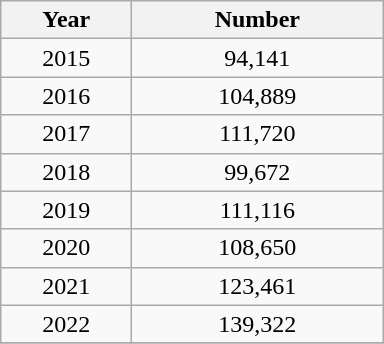<table class="wikitable">
<tr>
<th scope="col" style="width:80px;">Year</th>
<th scope="col" style="width:160px;">Number</th>
</tr>
<tr align=center>
<td>2015</td>
<td>94,141</td>
</tr>
<tr align=center>
<td>2016</td>
<td>104,889</td>
</tr>
<tr align=center>
<td>2017</td>
<td>111,720</td>
</tr>
<tr align=center>
<td>2018</td>
<td>99,672</td>
</tr>
<tr align=center>
<td>2019</td>
<td>111,116</td>
</tr>
<tr align=center>
<td>2020</td>
<td>108,650</td>
</tr>
<tr align=center>
<td>2021</td>
<td>123,461</td>
</tr>
<tr align=center>
<td>2022</td>
<td>139,322</td>
</tr>
<tr>
</tr>
</table>
